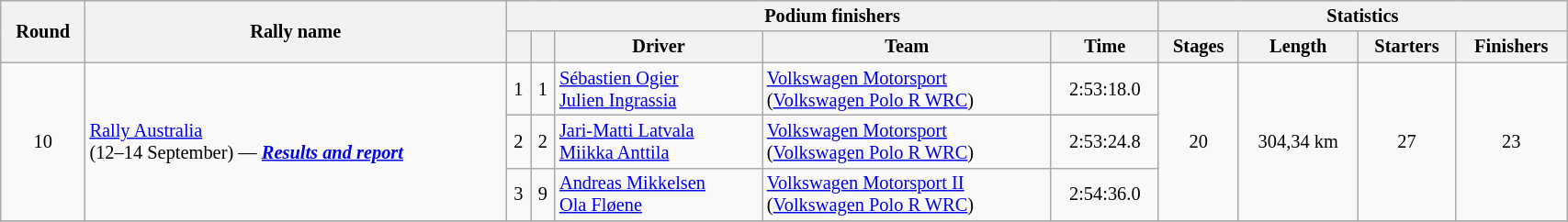<table class="wikitable" width=90% style="font-size:85%;">
<tr>
<th rowspan=2>Round</th>
<th style="width:22em" rowspan=2>Rally name</th>
<th colspan=5>Podium finishers</th>
<th colspan=4>Statistics</th>
</tr>
<tr>
<th></th>
<th></th>
<th>Driver</th>
<th>Team</th>
<th>Time</th>
<th>Stages</th>
<th>Length</th>
<th>Starters</th>
<th>Finishers</th>
</tr>
<tr>
<td rowspan=3 align=center>10</td>
<td rowspan=3 nowrap> <a href='#'>Rally Australia</a><br>(12–14 September) — <strong><em><a href='#'>Results and report</a></em></strong></td>
<td align=center>1</td>
<td align=center>1</td>
<td nowrap> <a href='#'>Sébastien Ogier</a><br> <a href='#'>Julien Ingrassia</a></td>
<td nowrap> <a href='#'>Volkswagen Motorsport</a><br> (<a href='#'>Volkswagen Polo R WRC</a>)</td>
<td align=center>2:53:18.0</td>
<td rowspan=3 align=center>20</td>
<td rowspan=3 align=center>304,34 km</td>
<td rowspan=3 align=center>27</td>
<td rowspan=3 align=center>23</td>
</tr>
<tr>
<td align=center>2</td>
<td align=center>2</td>
<td nowrap> <a href='#'>Jari-Matti Latvala</a><br> <a href='#'>Miikka Anttila</a></td>
<td nowrap> <a href='#'>Volkswagen Motorsport</a><br> (<a href='#'>Volkswagen Polo R WRC</a>)</td>
<td align=center>2:53:24.8</td>
</tr>
<tr>
<td align=center>3</td>
<td align=center>9</td>
<td nowrap> <a href='#'>Andreas Mikkelsen</a> <br> <a href='#'>Ola Fløene</a></td>
<td nowrap> <a href='#'>Volkswagen Motorsport II</a><br> (<a href='#'>Volkswagen Polo R WRC</a>)</td>
<td align=center>2:54:36.0</td>
</tr>
<tr>
</tr>
</table>
